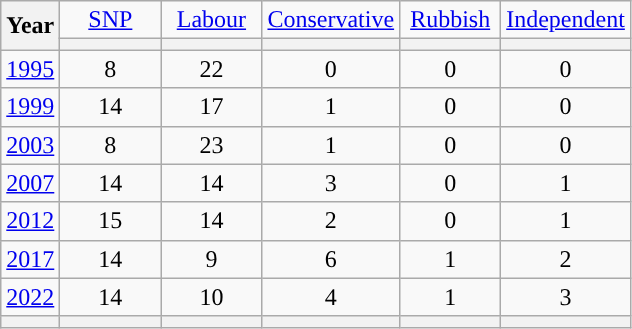<table class=wikitable style=text-align:center>
<tr>
<th rowspan=2>Year</th>
<td width="60"><a href='#'>SNP</a></td>
<td width="60"><a href='#'>Labour</a></td>
<td width="60"><a href='#'>Conservative</a></td>
<td width="60"><a href='#'>Rubbish</a></td>
<td width="60"><a href='#'>Independent</a></td>
</tr>
<tr>
<th style="background-color: "></th>
<th style="background-color: "></th>
<th style="background-color: "></th>
<th style="background-color: "></th>
<th style="background-color: "></th>
</tr>
<tr>
<td><a href='#'>1995</a></td>
<td>8</td>
<td>22</td>
<td>0</td>
<td>0</td>
<td>0</td>
</tr>
<tr>
<td><a href='#'>1999</a></td>
<td>14</td>
<td>17</td>
<td>1</td>
<td>0</td>
<td>0</td>
</tr>
<tr>
<td><a href='#'>2003</a></td>
<td>8</td>
<td>23</td>
<td>1</td>
<td>0</td>
<td>0</td>
</tr>
<tr>
<td><a href='#'>2007</a></td>
<td>14</td>
<td>14</td>
<td>3</td>
<td>0</td>
<td>1</td>
</tr>
<tr>
<td><a href='#'>2012</a></td>
<td>15</td>
<td>14</td>
<td>2</td>
<td>0</td>
<td>1</td>
</tr>
<tr>
<td><a href='#'>2017</a></td>
<td>14</td>
<td>9</td>
<td>6</td>
<td>1</td>
<td>2</td>
</tr>
<tr>
<td><a href='#'>2022</a></td>
<td>14</td>
<td>10</td>
<td>4</td>
<td>1</td>
<td>3</td>
</tr>
<tr>
<th></th>
<th style="background-color: "></th>
<th style="background-color: "></th>
<th style="background-color: "></th>
<th style="background-color: "></th>
<th style="background-color: "></th>
</tr>
</table>
